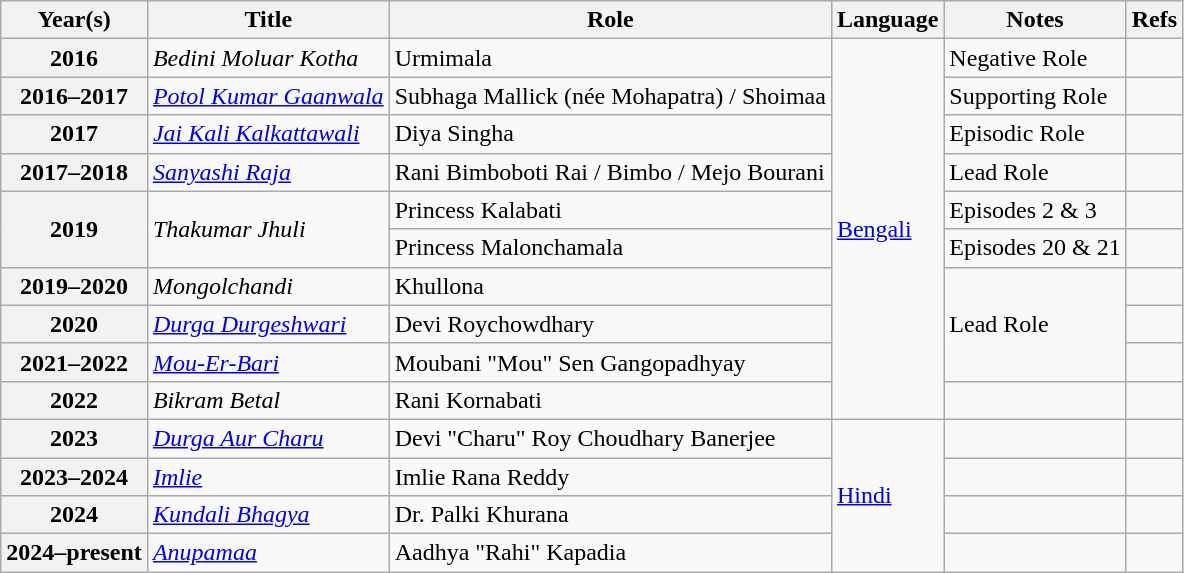<table class="wikitable plainrowheaders sortable">
<tr>
<th scope="col">Year(s)</th>
<th scope="col">Title</th>
<th scope="col">Role</th>
<th scope="col">Language</th>
<th scope="col" class="unsortable">Notes</th>
<th scope="col" class="unsortable">Refs</th>
</tr>
<tr>
<th scope="row">2016</th>
<td><em>Bedini Moluar Kotha</em></td>
<td>Urmimala</td>
<td rowspan="10"><a href='#'>Bengali</a></td>
<td>Negative Role</td>
<td></td>
</tr>
<tr>
<th scope="row">2016–2017</th>
<td><em><a href='#'>Potol Kumar Gaanwala</a></em></td>
<td>Subhaga Mallick (née Mohapatra) / Shoimaa</td>
<td>Supporting Role</td>
<td></td>
</tr>
<tr>
<th scope="row">2017</th>
<td><em><a href='#'>Jai Kali Kalkattawali</a></em></td>
<td>Diya Singha</td>
<td>Episodic Role</td>
<td></td>
</tr>
<tr>
<th scope="row">2017–2018</th>
<td><em><a href='#'>Sanyashi Raja</a></em></td>
<td>Rani Bimboboti Rai / Bimbo / Mejo Bourani</td>
<td>Lead Role</td>
<td></td>
</tr>
<tr>
<th scope="row" rowspan="2">2019</th>
<td rowspan="2"><em>Thakumar Jhuli</em></td>
<td>Princess Kalabati</td>
<td>Episodes 2 & 3</td>
<td></td>
</tr>
<tr>
<td>Princess Malonchamala</td>
<td>Episodes 20 & 21</td>
<td></td>
</tr>
<tr>
<th scope="row">2019–2020</th>
<td><em>Mongolchandi</em></td>
<td>Khullona</td>
<td rowspan = "3">Lead Role</td>
<td></td>
</tr>
<tr>
<th scope="row">2020</th>
<td><em><a href='#'>Durga Durgeshwari</a></em></td>
<td>Devi Roychowdhary</td>
<td></td>
</tr>
<tr>
<th scope="row">2021–2022</th>
<td><em><a href='#'>Mou-Er-Bari</a></em></td>
<td>Moubani "Mou" Sen Gangopadhyay</td>
<td></td>
</tr>
<tr>
<th scope="row">2022</th>
<td><em>Bikram Betal</em></td>
<td>Rani Kornabati</td>
<td></td>
<td></td>
</tr>
<tr>
<th scope="row">2023</th>
<td><em><a href='#'>Durga Aur Charu</a></em></td>
<td>Devi "Charu" Roy Choudhary Banerjee</td>
<td rowspan="4"><a href='#'>Hindi</a></td>
<td></td>
<td></td>
</tr>
<tr>
<th scope="row">2023–2024</th>
<td><em><a href='#'>Imlie</a></em></td>
<td>Imlie Rana Reddy</td>
<td></td>
<td></td>
</tr>
<tr>
<th scope="row">2024</th>
<td><em><a href='#'>Kundali Bhagya</a></em></td>
<td>Dr. Palki Khurana</td>
<td></td>
<td></td>
</tr>
<tr>
<th scope="row">2024–present</th>
<td><em><a href='#'>Anupamaa</a></em></td>
<td>Aadhya "Rahi" Kapadia</td>
<td></td>
<td></td>
</tr>
</table>
